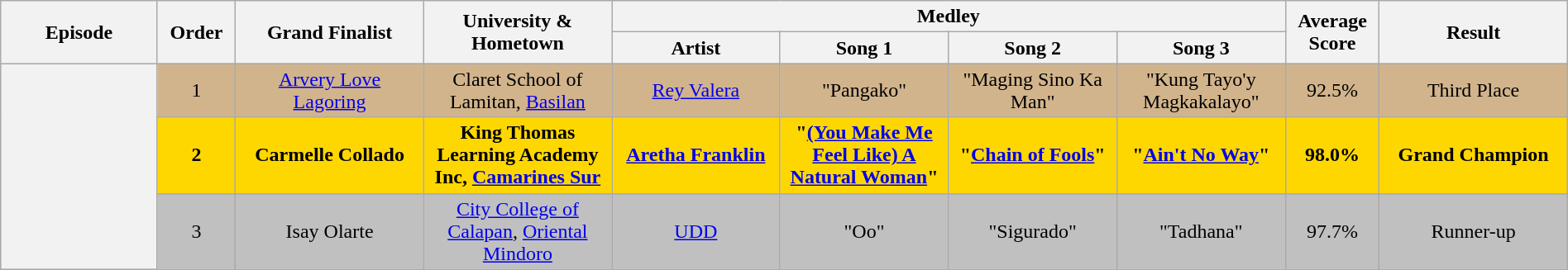<table class="wikitable" style="text-align:center; width:100%; font-size:100%">
<tr>
<th rowspan="2" width="10%">Episode</th>
<th rowspan="2" width="5%">Order</th>
<th rowspan="2" width="12%">Grand Finalist</th>
<th rowspan="2" width="12%">University & Hometown</th>
<th colspan="4" width="43%">Medley</th>
<th rowspan="2">Average Score</th>
<th rowspan="2" width="12%">Result</th>
</tr>
<tr>
<th width="10.75%">Artist</th>
<th width="10.75%">Song 1</th>
<th width="10.75%">Song 2</th>
<th width="10.75%">Song 3</th>
</tr>
<tr style="background:tan;">
<th rowspan="3"></th>
<td>1</td>
<td><a href='#'>Arvery Love Lagoring</a></td>
<td>Claret School of Lamitan, <a href='#'>Basilan</a></td>
<td><a href='#'>Rey Valera</a></td>
<td>"Pangako"</td>
<td>"Maging Sino Ka Man"</td>
<td>"Kung Tayo'y Magkakalayo"</td>
<td>92.5%</td>
<td>Third Place</td>
</tr>
<tr style="background:gold;">
<td><strong>2</strong></td>
<td><strong>Carmelle Collado</strong></td>
<td><strong>King Thomas Learning Academy Inc, <a href='#'>Camarines Sur</a></strong></td>
<td><strong><a href='#'>Aretha Franklin</a></strong></td>
<td><strong>"<a href='#'>(You Make Me Feel Like) A Natural Woman</a>"</strong></td>
<td><strong>"<a href='#'>Chain of Fools</a>"</strong></td>
<td><strong>"<a href='#'>Ain't No Way</a>"</strong></td>
<td><strong>98.0%</strong></td>
<td><strong>Grand Champion</strong></td>
</tr>
<tr style="background:silver;">
<td>3</td>
<td>Isay Olarte</td>
<td><a href='#'>City College of Calapan</a>, <a href='#'>Oriental Mindoro</a></td>
<td><a href='#'>UDD</a></td>
<td>"Oo"</td>
<td>"Sigurado"</td>
<td>"Tadhana"</td>
<td>97.7%</td>
<td>Runner-up</td>
</tr>
</table>
